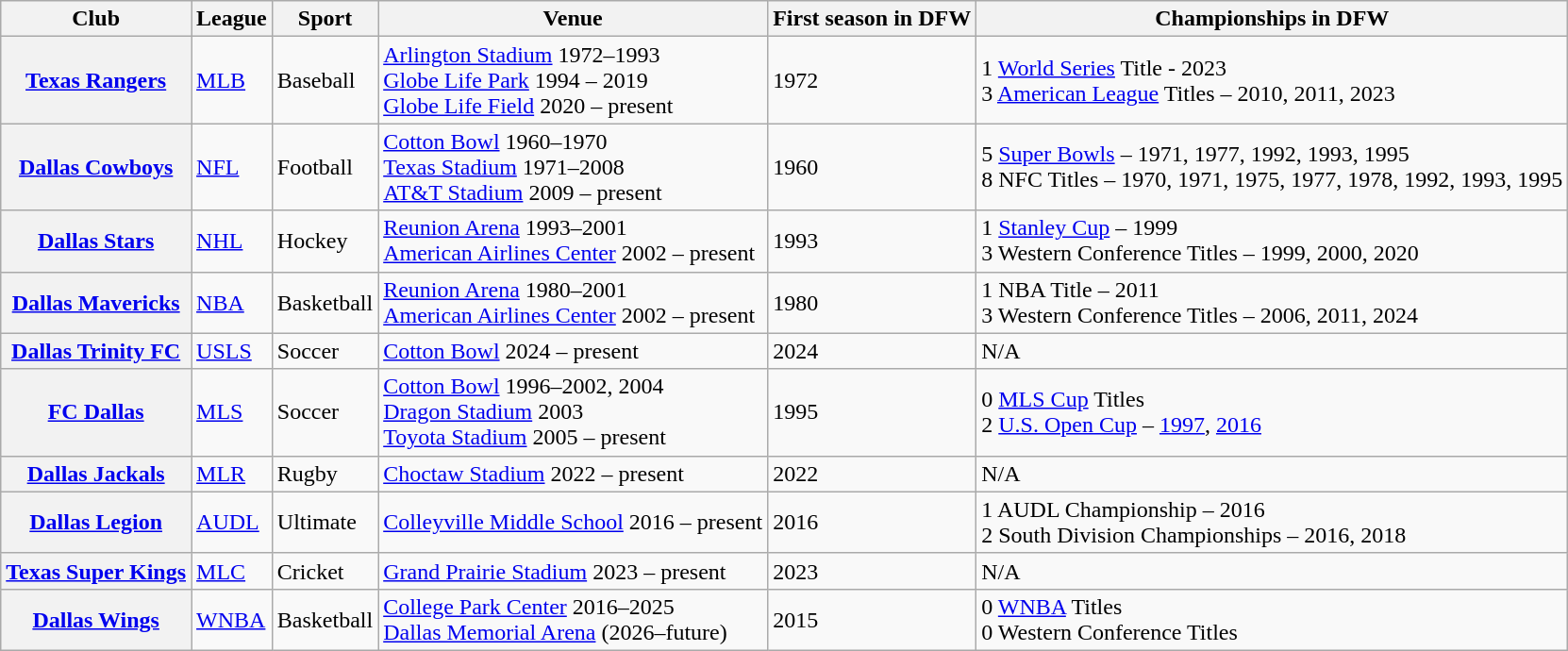<table class="wikitable">
<tr>
<th scope="col">Club</th>
<th scope="col">League</th>
<th scope="col">Sport</th>
<th scope="col">Venue</th>
<th scope="col">First season in DFW</th>
<th scope="col">Championships in DFW</th>
</tr>
<tr>
<th scope="row" style="font-weight: normal; text-align: center;"><a href='#'><strong>Texas Rangers</strong></a></th>
<td><a href='#'>MLB</a></td>
<td>Baseball</td>
<td><a href='#'>Arlington Stadium</a> 1972–1993<br><a href='#'>Globe Life Park</a> 1994 – 2019<br><a href='#'>Globe Life Field</a> 2020 – present</td>
<td>1972</td>
<td>1 <a href='#'>World Series</a> Title - 2023 <br>3 <a href='#'>American League</a> Titles – 2010, 2011, 2023</td>
</tr>
<tr>
<th scope="row" style="font-weight: normal; text-align: center;"><strong><a href='#'>Dallas Cowboys</a></strong></th>
<td><a href='#'>NFL</a></td>
<td>Football</td>
<td><a href='#'>Cotton Bowl</a> 1960–1970<br><a href='#'>Texas Stadium</a> 1971–2008<br><a href='#'>AT&T Stadium</a> 2009 – present</td>
<td>1960</td>
<td>5 <a href='#'>Super Bowls</a> – 1971, 1977, 1992, 1993, 1995 <br>8 NFC Titles – 1970, 1971, 1975, 1977, 1978, 1992, 1993, 1995</td>
</tr>
<tr>
<th scope="row" style="font-weight: normal; text-align: center;"><strong><a href='#'>Dallas Stars</a></strong></th>
<td><a href='#'>NHL</a></td>
<td>Hockey</td>
<td><a href='#'>Reunion Arena</a> 1993–2001<br><a href='#'>American Airlines Center</a> 2002 – present</td>
<td>1993</td>
<td>1 <a href='#'>Stanley Cup</a> – 1999<br>3 Western Conference Titles – 1999, 2000, 2020</td>
</tr>
<tr>
<th scope="row" style="font-weight: normal; text-align: center;"><strong><a href='#'>Dallas Mavericks</a></strong></th>
<td><a href='#'>NBA</a></td>
<td>Basketball</td>
<td><a href='#'>Reunion Arena</a> 1980–2001<br><a href='#'>American Airlines Center</a> 2002 – present</td>
<td>1980</td>
<td>1 NBA Title – 2011 <br>3 Western Conference Titles – 2006, 2011, 2024</td>
</tr>
<tr>
<th><a href='#'>Dallas Trinity FC</a></th>
<td><a href='#'>USLS</a></td>
<td>Soccer</td>
<td><a href='#'>Cotton Bowl</a> 2024 – present</td>
<td>2024</td>
<td>N/A</td>
</tr>
<tr>
<th scope="row" style="font-weight: normal; text-align: center;"><strong><a href='#'>FC Dallas</a></strong></th>
<td><a href='#'>MLS</a></td>
<td>Soccer</td>
<td><a href='#'>Cotton Bowl</a> 1996–2002, 2004<br><a href='#'>Dragon Stadium</a> 2003<br><a href='#'>Toyota Stadium</a> 2005 – present</td>
<td>1995</td>
<td>0 <a href='#'>MLS Cup</a> Titles <br>2 <a href='#'>U.S. Open Cup</a> – <a href='#'>1997</a>, <a href='#'>2016</a></td>
</tr>
<tr>
<th><a href='#'>Dallas Jackals</a></th>
<td><a href='#'>MLR</a></td>
<td>Rugby</td>
<td><a href='#'>Choctaw Stadium</a> 2022 – present</td>
<td>2022</td>
<td>N/A</td>
</tr>
<tr>
<th><a href='#'>Dallas Legion</a></th>
<td><a href='#'>AUDL</a></td>
<td>Ultimate</td>
<td><a href='#'>Colleyville Middle School</a> 2016 – present</td>
<td>2016</td>
<td>1 AUDL Championship – 2016 <br>2 South Division Championships – 2016, 2018</td>
</tr>
<tr>
<th><a href='#'>Texas Super Kings</a></th>
<td><a href='#'>MLC</a></td>
<td>Cricket</td>
<td><a href='#'>Grand Prairie Stadium</a> 2023 – present</td>
<td>2023</td>
<td>N/A</td>
</tr>
<tr>
<th><a href='#'>Dallas Wings</a></th>
<td><a href='#'>WNBA</a></td>
<td>Basketball</td>
<td><a href='#'>College Park Center</a> 2016–2025<br><a href='#'>Dallas Memorial Arena</a> (2026–future)</td>
<td>2015</td>
<td>0 <a href='#'>WNBA</a> Titles <br>0 Western Conference Titles</td>
</tr>
</table>
